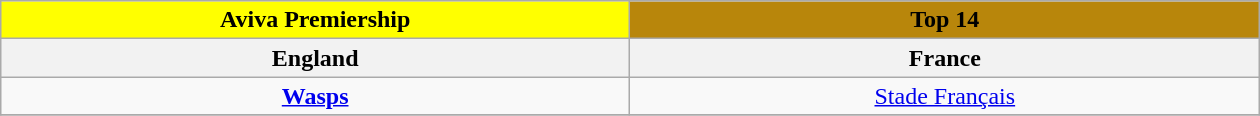<table class="wikitable" style="margin: 1em auto 1em auto;">
<tr>
<th style="background: #ffff00;">Aviva Premiership</th>
<th style="background: #b8860b;">Top 14</th>
</tr>
<tr>
<th width=16%> England</th>
<th width=16%> France</th>
</tr>
<tr>
<td style="text-align: center;"><strong><a href='#'>Wasps</a></strong></td>
<td style="text-align: center;"><a href='#'>Stade Français</a></td>
</tr>
<tr valign=top>
</tr>
</table>
